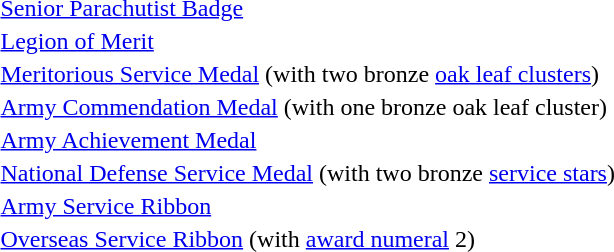<table>
<tr>
<td></td>
<td><a href='#'>Senior Parachutist Badge</a></td>
</tr>
<tr>
<td></td>
<td><a href='#'>Legion of Merit</a></td>
</tr>
<tr>
<td></td>
<td><a href='#'>Meritorious Service Medal</a> (with two bronze <a href='#'>oak leaf clusters</a>)</td>
</tr>
<tr>
<td></td>
<td><a href='#'>Army Commendation Medal</a> (with one bronze oak leaf cluster)</td>
</tr>
<tr>
<td></td>
<td><a href='#'>Army Achievement Medal</a></td>
</tr>
<tr>
<td></td>
<td><a href='#'>National Defense Service Medal</a> (with two bronze <a href='#'>service stars</a>)</td>
</tr>
<tr>
<td></td>
<td><a href='#'>Army Service Ribbon</a></td>
</tr>
<tr>
<td><span></span></td>
<td><a href='#'>Overseas Service Ribbon</a> (with <a href='#'>award numeral</a> 2)</td>
</tr>
</table>
